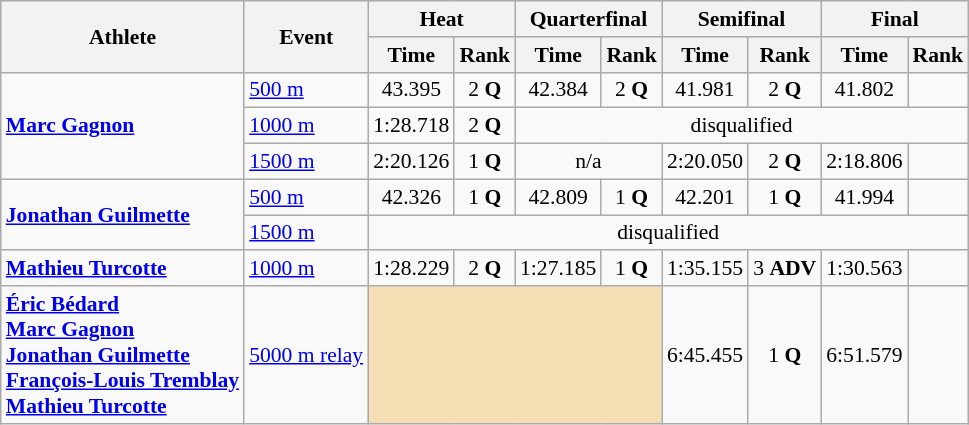<table class="wikitable" style="font-size:90%">
<tr>
<th rowspan="2">Athlete</th>
<th rowspan="2">Event</th>
<th colspan="2">Heat</th>
<th colspan="2">Quarterfinal</th>
<th colspan="2">Semifinal</th>
<th colspan="2">Final</th>
</tr>
<tr>
<th>Time</th>
<th>Rank</th>
<th>Time</th>
<th>Rank</th>
<th>Time</th>
<th>Rank</th>
<th>Time</th>
<th>Rank</th>
</tr>
<tr>
<td rowspan=3><strong><a href='#'>Marc Gagnon</a></strong></td>
<td><a href='#'>500 m</a></td>
<td align="center">43.395</td>
<td align="center">2 <strong>Q</strong></td>
<td align="center">42.384</td>
<td align="center">2 <strong>Q</strong></td>
<td align="center">41.981</td>
<td align="center">2 <strong>Q</strong></td>
<td align="center">41.802</td>
<td align="center"></td>
</tr>
<tr>
<td><a href='#'>1000 m</a></td>
<td align="center">1:28.718</td>
<td align="center">2 <strong>Q</strong></td>
<td colspan=6 align="center">disqualified</td>
</tr>
<tr>
<td><a href='#'>1500 m</a></td>
<td align="center">2:20.126</td>
<td align="center">1 <strong>Q</strong></td>
<td colspan=2 align="center">n/a</td>
<td align="center">2:20.050</td>
<td align="center">2 <strong>Q</strong></td>
<td align="center">2:18.806</td>
<td align="center"></td>
</tr>
<tr>
<td rowspan=2><strong><a href='#'>Jonathan Guilmette</a></strong></td>
<td><a href='#'>500 m</a></td>
<td align="center">42.326</td>
<td align="center">1 <strong>Q</strong></td>
<td align="center">42.809</td>
<td align="center">1 <strong>Q</strong></td>
<td align="center">42.201</td>
<td align="center">1 <strong>Q</strong></td>
<td align="center">41.994</td>
<td align="center"></td>
</tr>
<tr>
<td><a href='#'>1500 m</a></td>
<td colspan=8 align="center">disqualified</td>
</tr>
<tr>
<td><strong><a href='#'>Mathieu Turcotte</a></strong></td>
<td><a href='#'>1000 m</a></td>
<td align="center">1:28.229</td>
<td align="center">2 <strong>Q</strong></td>
<td align="center">1:27.185</td>
<td align="center">1 <strong>Q</strong></td>
<td align="center">1:35.155</td>
<td align="center">3 <strong>ADV</strong></td>
<td align="center">1:30.563</td>
<td align="center"></td>
</tr>
<tr>
<td><strong><a href='#'>Éric Bédard</a><br><a href='#'>Marc Gagnon</a><br><a href='#'>Jonathan Guilmette</a><br><a href='#'>François-Louis Tremblay</a><br><a href='#'>Mathieu Turcotte</a></strong></td>
<td><a href='#'>5000 m relay</a></td>
<td colspan=4 bgcolor=wheat></td>
<td align="center">6:45.455</td>
<td align="center">1 <strong>Q</strong></td>
<td align="center">6:51.579</td>
<td align="center"></td>
</tr>
</table>
